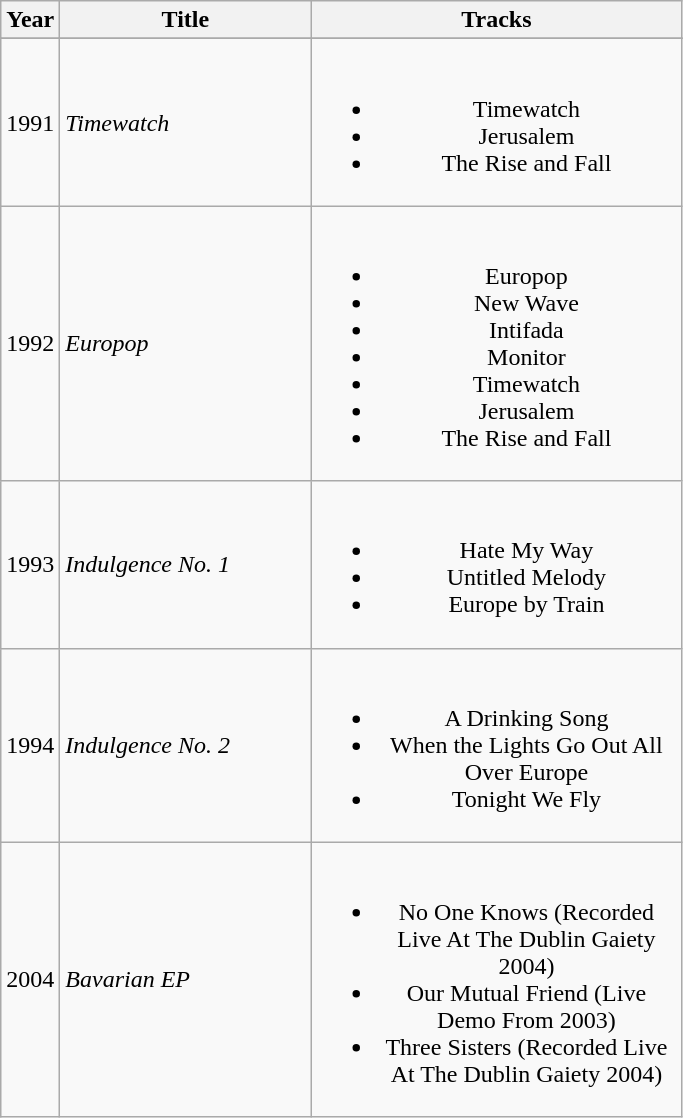<table class="wikitable" style="text-align:center;">
<tr>
<th style="width:2em;">Year</th>
<th style="width:10em;">Title</th>
<th style="width:15em;">Tracks</th>
</tr>
<tr>
</tr>
<tr>
<td>1991</td>
<td style="text-align:left;"><em>Timewatch</em></td>
<td><br><ul><li>Timewatch</li><li>Jerusalem</li><li>The Rise and Fall</li></ul></td>
</tr>
<tr>
<td>1992</td>
<td style="text-align:left;"><em>Europop</em></td>
<td><br><ul><li>Europop</li><li>New Wave</li><li>Intifada</li><li>Monitor</li><li>Timewatch</li><li>Jerusalem</li><li>The Rise and Fall</li></ul></td>
</tr>
<tr>
<td>1993</td>
<td style="text-align:left;"><em>Indulgence No. 1</em></td>
<td><br><ul><li>Hate My Way</li><li>Untitled Melody</li><li>Europe by Train</li></ul></td>
</tr>
<tr>
<td>1994</td>
<td style="text-align:left;"><em>Indulgence No. 2</em></td>
<td><br><ul><li>A Drinking Song</li><li>When the Lights Go Out All Over Europe</li><li>Tonight We Fly</li></ul></td>
</tr>
<tr>
<td>2004</td>
<td style="text-align:left;"><em>Bavarian EP</em></td>
<td><br><ul><li>No One Knows (Recorded Live At The Dublin Gaiety 2004)</li><li>Our Mutual Friend (Live Demo From 2003)</li><li>Three Sisters (Recorded Live At The Dublin Gaiety 2004)</li></ul></td>
</tr>
</table>
